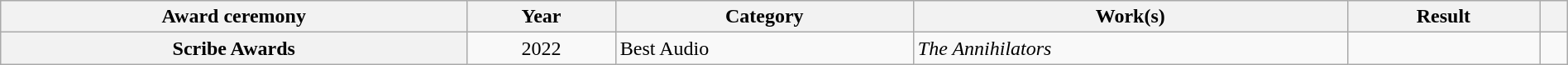<table class="wikitable sortable plainrowheaders" style="width:100%;">
<tr>
<th scope="col">Award ceremony</th>
<th scope="col">Year</th>
<th scope="col">Category</th>
<th scope="col">Work(s)</th>
<th scope="col">Result</th>
<th scope="col" class="unsortable"></th>
</tr>
<tr>
<th scope="row">Scribe Awards</th>
<td style="text-align:center">2022</td>
<td>Best Audio</td>
<td><em>The Annihilators</em></td>
<td></td>
<td style="text-align:center"></td>
</tr>
</table>
